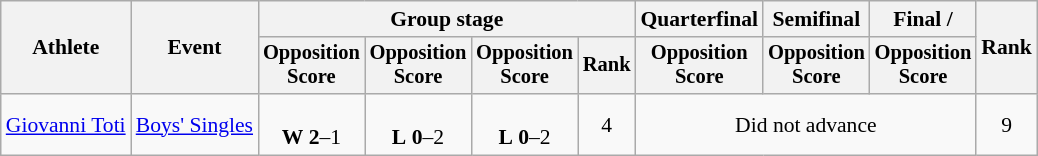<table class="wikitable" style="font-size:90%">
<tr>
<th rowspan=2>Athlete</th>
<th rowspan=2>Event</th>
<th colspan=4>Group stage</th>
<th>Quarterfinal</th>
<th>Semifinal</th>
<th>Final / </th>
<th rowspan=2>Rank</th>
</tr>
<tr style="font-size:95%">
<th>Opposition<br>Score</th>
<th>Opposition<br>Score</th>
<th>Opposition<br>Score</th>
<th>Rank</th>
<th>Opposition<br>Score</th>
<th>Opposition<br>Score</th>
<th>Opposition<br>Score</th>
</tr>
<tr align=center>
<td align=left><a href='#'>Giovanni Toti</a></td>
<td align=left><a href='#'>Boys' Singles</a></td>
<td><br><strong>W</strong> <strong>2</strong>–1</td>
<td><br><strong>L</strong> <strong>0</strong>–2</td>
<td><br><strong>L</strong> <strong>0</strong>–2</td>
<td>4</td>
<td colspan=3>Did not advance</td>
<td>9</td>
</tr>
</table>
